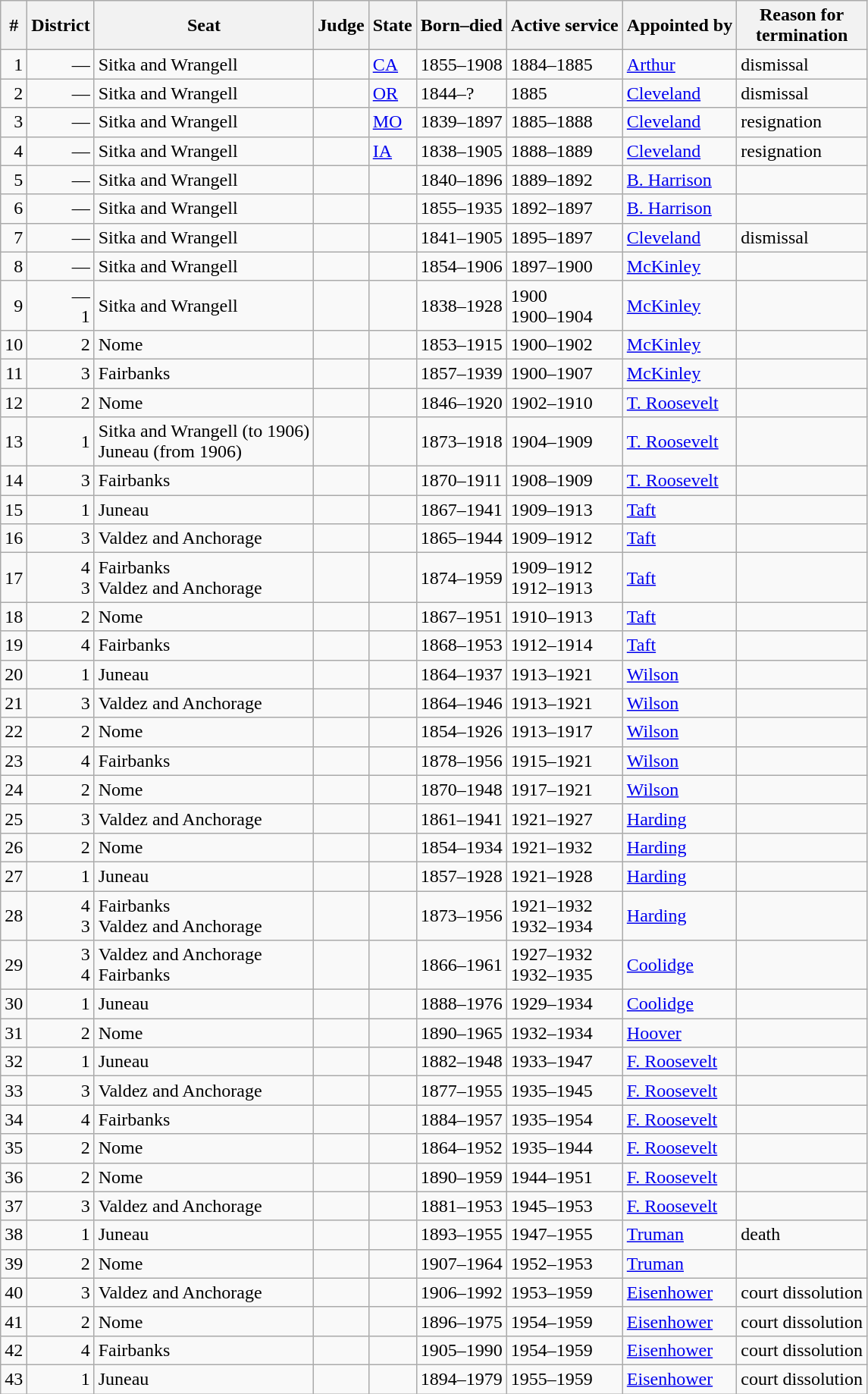<table class="sortable wikitable">
<tr>
<th>#</th>
<th>District</th>
<th>Seat</th>
<th>Judge</th>
<th>State</th>
<th>Born–died</th>
<th>Active service</th>
<th>Appointed by</th>
<th>Reason for<br>termination</th>
</tr>
<tr>
<td style=text-align:right>1</td>
<td style=text-align:right>—</td>
<td>Sitka and Wrangell</td>
<td></td>
<td><a href='#'>CA</a></td>
<td>1855–1908</td>
<td>1884–1885</td>
<td><a href='#'>Arthur</a></td>
<td>dismissal</td>
</tr>
<tr>
<td style=text-align:right>2</td>
<td style=text-align:right>—</td>
<td>Sitka and Wrangell</td>
<td></td>
<td><a href='#'>OR</a></td>
<td>1844–?</td>
<td>1885</td>
<td><a href='#'>Cleveland</a></td>
<td>dismissal</td>
</tr>
<tr>
<td style=text-align:right>3</td>
<td style=text-align:right>—</td>
<td>Sitka and Wrangell</td>
<td></td>
<td><a href='#'>MO</a></td>
<td>1839–1897</td>
<td>1885–1888</td>
<td><a href='#'>Cleveland</a></td>
<td>resignation</td>
</tr>
<tr>
<td style=text-align:right>4</td>
<td style=text-align:right>—</td>
<td>Sitka and Wrangell</td>
<td></td>
<td><a href='#'>IA</a></td>
<td>1838–1905</td>
<td>1888–1889</td>
<td><a href='#'>Cleveland</a></td>
<td>resignation</td>
</tr>
<tr>
<td style=text-align:right>5</td>
<td style=text-align:right>—</td>
<td>Sitka and Wrangell</td>
<td></td>
<td></td>
<td>1840–1896</td>
<td>1889–1892</td>
<td><a href='#'>B. Harrison</a></td>
<td></td>
</tr>
<tr>
<td style=text-align:right>6</td>
<td style=text-align:right>—</td>
<td>Sitka and Wrangell</td>
<td></td>
<td></td>
<td>1855–1935</td>
<td>1892–1897</td>
<td><a href='#'>B. Harrison</a></td>
<td></td>
</tr>
<tr>
<td style=text-align:right>7</td>
<td style=text-align:right>—</td>
<td>Sitka and Wrangell</td>
<td></td>
<td></td>
<td>1841–1905</td>
<td>1895–1897</td>
<td><a href='#'>Cleveland</a></td>
<td>dismissal</td>
</tr>
<tr>
<td style=text-align:right>8</td>
<td style=text-align:right>—</td>
<td>Sitka and Wrangell</td>
<td></td>
<td></td>
<td>1854–1906</td>
<td>1897–1900</td>
<td><a href='#'>McKinley</a></td>
<td></td>
</tr>
<tr>
<td style=text-align:right>9</td>
<td style=text-align:right>—<br>1</td>
<td>Sitka and Wrangell</td>
<td></td>
<td></td>
<td>1838–1928</td>
<td>1900<br>1900–1904</td>
<td><a href='#'>McKinley</a></td>
<td></td>
</tr>
<tr>
<td style=text-align:right>10</td>
<td style=text-align:right>2</td>
<td>Nome</td>
<td></td>
<td></td>
<td>1853–1915</td>
<td>1900–1902</td>
<td><a href='#'>McKinley</a></td>
<td></td>
</tr>
<tr>
<td style=text-align:right>11</td>
<td style=text-align:right>3</td>
<td>Fairbanks</td>
<td></td>
<td></td>
<td>1857–1939</td>
<td>1900–1907</td>
<td><a href='#'>McKinley</a></td>
<td></td>
</tr>
<tr>
<td style=text-align:right>12</td>
<td style=text-align:right>2</td>
<td>Nome</td>
<td></td>
<td></td>
<td>1846–1920</td>
<td>1902–1910</td>
<td><a href='#'>T. Roosevelt</a></td>
<td></td>
</tr>
<tr>
<td style=text-align:right>13</td>
<td style=text-align:right>1</td>
<td>Sitka and Wrangell (to 1906)<br>Juneau (from 1906)</td>
<td></td>
<td></td>
<td>1873–1918</td>
<td>1904–1909</td>
<td><a href='#'>T. Roosevelt</a></td>
<td></td>
</tr>
<tr>
<td style=text-align:right>14</td>
<td style=text-align:right>3</td>
<td>Fairbanks</td>
<td></td>
<td></td>
<td>1870–1911</td>
<td>1908–1909</td>
<td><a href='#'>T. Roosevelt</a></td>
<td></td>
</tr>
<tr>
<td style=text-align:right>15</td>
<td style=text-align:right>1</td>
<td>Juneau</td>
<td></td>
<td></td>
<td>1867–1941</td>
<td>1909–1913</td>
<td><a href='#'>Taft</a></td>
<td></td>
</tr>
<tr>
<td style=text-align:right>16</td>
<td style=text-align:right>3</td>
<td>Valdez and Anchorage</td>
<td></td>
<td></td>
<td>1865–1944</td>
<td>1909–1912</td>
<td><a href='#'>Taft</a></td>
<td></td>
</tr>
<tr>
<td style=text-align:right>17</td>
<td style=text-align:right>4<br>3</td>
<td>Fairbanks<br>Valdez and Anchorage</td>
<td></td>
<td></td>
<td>1874–1959</td>
<td>1909–1912<br>1912–1913</td>
<td><a href='#'>Taft</a></td>
<td></td>
</tr>
<tr>
<td style=text-align:right>18</td>
<td style=text-align:right>2</td>
<td>Nome</td>
<td></td>
<td></td>
<td>1867–1951</td>
<td>1910–1913</td>
<td><a href='#'>Taft</a></td>
<td></td>
</tr>
<tr>
<td style=text-align:right>19</td>
<td style=text-align:right>4</td>
<td>Fairbanks</td>
<td></td>
<td></td>
<td>1868–1953</td>
<td>1912–1914</td>
<td><a href='#'>Taft</a></td>
<td></td>
</tr>
<tr>
<td style=text-align:right>20</td>
<td style=text-align:right>1</td>
<td>Juneau</td>
<td></td>
<td></td>
<td>1864–1937</td>
<td>1913–1921</td>
<td><a href='#'>Wilson</a></td>
<td></td>
</tr>
<tr>
<td style=text-align:right>21</td>
<td style=text-align:right>3</td>
<td>Valdez and Anchorage</td>
<td></td>
<td></td>
<td>1864–1946</td>
<td>1913–1921</td>
<td><a href='#'>Wilson</a></td>
<td></td>
</tr>
<tr>
<td style=text-align:right>22</td>
<td style=text-align:right>2</td>
<td>Nome</td>
<td></td>
<td></td>
<td>1854–1926</td>
<td>1913–1917</td>
<td><a href='#'>Wilson</a></td>
<td></td>
</tr>
<tr>
<td style=text-align:right>23</td>
<td style=text-align:right>4</td>
<td>Fairbanks</td>
<td></td>
<td></td>
<td>1878–1956</td>
<td>1915–1921</td>
<td><a href='#'>Wilson</a></td>
<td></td>
</tr>
<tr>
<td style=text-align:right>24</td>
<td style=text-align:right>2</td>
<td>Nome</td>
<td></td>
<td></td>
<td>1870–1948</td>
<td>1917–1921</td>
<td><a href='#'>Wilson</a></td>
<td></td>
</tr>
<tr>
<td style=text-align:right>25</td>
<td style=text-align:right>3</td>
<td>Valdez and Anchorage</td>
<td></td>
<td></td>
<td>1861–1941</td>
<td>1921–1927</td>
<td><a href='#'>Harding</a></td>
<td></td>
</tr>
<tr>
<td style=text-align:right>26</td>
<td style=text-align:right>2</td>
<td>Nome</td>
<td></td>
<td></td>
<td>1854–1934</td>
<td>1921–1932</td>
<td><a href='#'>Harding</a></td>
<td></td>
</tr>
<tr>
<td style=text-align:right>27</td>
<td style=text-align:right>1</td>
<td>Juneau</td>
<td></td>
<td></td>
<td>1857–1928</td>
<td>1921–1928</td>
<td><a href='#'>Harding</a></td>
<td></td>
</tr>
<tr>
<td style=text-align:right>28</td>
<td style=text-align:right>4<br>3</td>
<td>Fairbanks<br>Valdez and Anchorage</td>
<td></td>
<td></td>
<td>1873–1956</td>
<td>1921–1932<br>1932–1934</td>
<td><a href='#'>Harding</a></td>
<td></td>
</tr>
<tr>
<td style=text-align:right>29</td>
<td style=text-align:right>3<br>4</td>
<td>Valdez and Anchorage<br>Fairbanks</td>
<td></td>
<td></td>
<td>1866–1961</td>
<td>1927–1932<br>1932–1935</td>
<td><a href='#'>Coolidge</a></td>
<td></td>
</tr>
<tr>
<td style=text-align:right>30</td>
<td style=text-align:right>1</td>
<td>Juneau</td>
<td></td>
<td></td>
<td>1888–1976</td>
<td>1929–1934</td>
<td><a href='#'>Coolidge</a></td>
<td></td>
</tr>
<tr>
<td style=text-align:right>31</td>
<td style=text-align:right>2</td>
<td>Nome</td>
<td></td>
<td></td>
<td>1890–1965</td>
<td>1932–1934</td>
<td><a href='#'>Hoover</a></td>
<td></td>
</tr>
<tr>
<td style=text-align:right>32</td>
<td style=text-align:right>1</td>
<td>Juneau</td>
<td></td>
<td></td>
<td>1882–1948</td>
<td>1933–1947</td>
<td><a href='#'>F. Roosevelt</a></td>
<td></td>
</tr>
<tr>
<td style=text-align:right>33</td>
<td style=text-align:right>3</td>
<td>Valdez and Anchorage</td>
<td></td>
<td></td>
<td>1877–1955</td>
<td>1935–1945</td>
<td><a href='#'>F. Roosevelt</a></td>
<td></td>
</tr>
<tr>
<td style=text-align:right>34</td>
<td style=text-align:right>4</td>
<td>Fairbanks</td>
<td></td>
<td></td>
<td>1884–1957</td>
<td>1935–1954</td>
<td><a href='#'>F. Roosevelt</a></td>
<td></td>
</tr>
<tr>
<td style=text-align:right>35</td>
<td style=text-align:right>2</td>
<td>Nome</td>
<td></td>
<td></td>
<td>1864–1952</td>
<td>1935–1944</td>
<td><a href='#'>F. Roosevelt</a></td>
<td></td>
</tr>
<tr>
<td style=text-align:right>36</td>
<td style=text-align:right>2</td>
<td>Nome</td>
<td></td>
<td></td>
<td>1890–1959</td>
<td>1944–1951</td>
<td><a href='#'>F. Roosevelt</a></td>
<td></td>
</tr>
<tr>
<td style=text-align:right>37</td>
<td style=text-align:right>3</td>
<td>Valdez and Anchorage</td>
<td></td>
<td></td>
<td>1881–1953</td>
<td>1945–1953</td>
<td><a href='#'>F. Roosevelt</a></td>
<td></td>
</tr>
<tr>
<td style=text-align:right>38</td>
<td style=text-align:right>1</td>
<td>Juneau</td>
<td></td>
<td></td>
<td>1893–1955</td>
<td>1947–1955</td>
<td><a href='#'>Truman</a></td>
<td>death</td>
</tr>
<tr>
<td style=text-align:right>39</td>
<td style=text-align:right>2</td>
<td>Nome</td>
<td></td>
<td></td>
<td>1907–1964</td>
<td>1952–1953</td>
<td><a href='#'>Truman</a></td>
<td></td>
</tr>
<tr>
<td style=text-align:right>40</td>
<td style=text-align:right>3</td>
<td>Valdez and Anchorage</td>
<td></td>
<td></td>
<td>1906–1992</td>
<td>1953–1959</td>
<td><a href='#'>Eisenhower</a></td>
<td>court dissolution</td>
</tr>
<tr>
<td style=text-align:right>41</td>
<td style=text-align:right>2</td>
<td>Nome</td>
<td></td>
<td></td>
<td>1896–1975</td>
<td>1954–1959</td>
<td><a href='#'>Eisenhower</a></td>
<td>court dissolution</td>
</tr>
<tr>
<td style=text-align:right>42</td>
<td style=text-align:right>4</td>
<td>Fairbanks</td>
<td></td>
<td></td>
<td>1905–1990</td>
<td>1954–1959</td>
<td><a href='#'>Eisenhower</a></td>
<td>court dissolution</td>
</tr>
<tr>
<td style=text-align:right>43</td>
<td style=text-align:right>1</td>
<td>Juneau</td>
<td></td>
<td></td>
<td>1894–1979</td>
<td>1955–1959</td>
<td><a href='#'>Eisenhower</a></td>
<td>court dissolution</td>
</tr>
</table>
